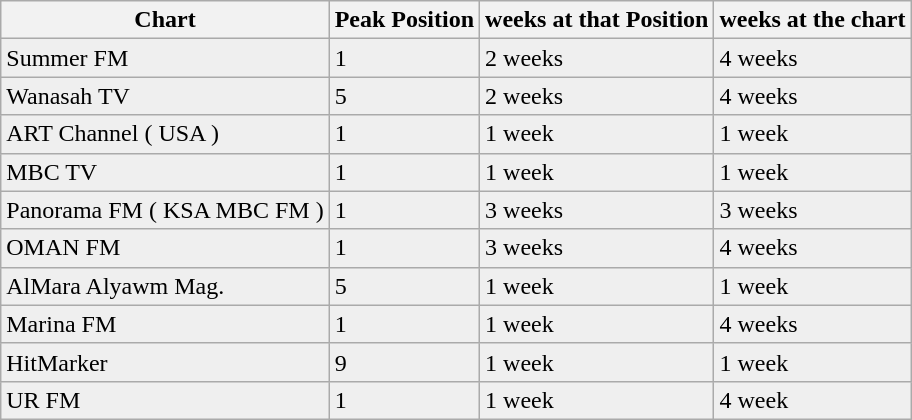<table class="wikitable" border="1">
<tr>
<th>Chart</th>
<th>Peak Position</th>
<th>weeks at that Position</th>
<th>weeks at the chart</th>
</tr>
<tr bgcolor="#EFEFEF">
<td>Summer FM</td>
<td>1</td>
<td>2 weeks</td>
<td>4 weeks</td>
</tr>
<tr bgcolor="#EFEFEF">
<td>Wanasah TV</td>
<td>5</td>
<td>2 weeks</td>
<td>4 weeks</td>
</tr>
<tr bgcolor="#EFEFEF">
<td>ART Channel ( USA )</td>
<td>1</td>
<td>1 week</td>
<td>1 week</td>
</tr>
<tr bgcolor="#EFEFEF">
<td>MBC TV</td>
<td>1</td>
<td>1 week</td>
<td>1 week</td>
</tr>
<tr bgcolor="#EFEFEF">
<td>Panorama FM ( KSA MBC FM )</td>
<td>1</td>
<td>3 weeks</td>
<td>3 weeks</td>
</tr>
<tr bgcolor="#EFEFEF">
<td>OMAN FM</td>
<td>1</td>
<td>3 weeks</td>
<td>4 weeks</td>
</tr>
<tr bgcolor="#EFEFEF">
<td>AlMara Alyawm Mag.</td>
<td>5</td>
<td>1 week</td>
<td>1 week</td>
</tr>
<tr bgcolor="#EFEFEF">
<td>Marina FM</td>
<td>1</td>
<td>1 week</td>
<td>4 weeks</td>
</tr>
<tr bgcolor="#EFEFEF">
<td>HitMarker</td>
<td>9</td>
<td>1 week</td>
<td>1 week</td>
</tr>
<tr bgcolor="#EFEFEF">
<td>UR FM</td>
<td>1</td>
<td>1 week</td>
<td>4 week</td>
</tr>
</table>
